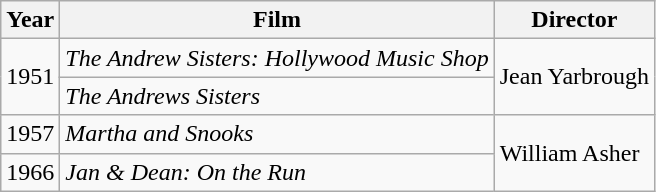<table class="wikitable">
<tr>
<th>Year</th>
<th>Film</th>
<th>Director</th>
</tr>
<tr>
<td rowspan=2>1951</td>
<td><em>The Andrew Sisters: Hollywood Music Shop</em></td>
<td rowspan=2>Jean Yarbrough</td>
</tr>
<tr>
<td><em>The Andrews Sisters</em></td>
</tr>
<tr>
<td>1957</td>
<td><em>Martha and Snooks</em></td>
<td rowspan=2>William Asher</td>
</tr>
<tr>
<td>1966</td>
<td><em>Jan & Dean: On the Run</em></td>
</tr>
</table>
